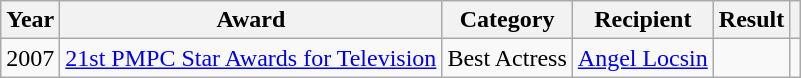<table class="wikitable">
<tr>
<th>Year</th>
<th>Award</th>
<th>Category</th>
<th>Recipient</th>
<th>Result</th>
<th></th>
</tr>
<tr>
<td>2007</td>
<td><a href='#'>21st PMPC Star Awards for Television</a></td>
<td>Best Actress</td>
<td><a href='#'>Angel Locsin</a></td>
<td></td>
<td></td>
</tr>
</table>
